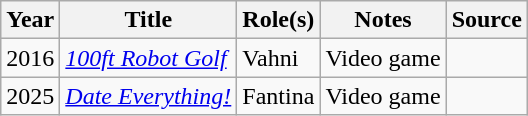<table class="wikitable sortable">
<tr>
<th>Year</th>
<th>Title</th>
<th>Role(s)</th>
<th>Notes</th>
<th>Source</th>
</tr>
<tr>
<td>2016</td>
<td><em><a href='#'>100ft Robot Golf</a></em></td>
<td>Vahni</td>
<td>Video game</td>
<td></td>
</tr>
<tr>
<td>2025</td>
<td><em><a href='#'>Date Everything!</a></em></td>
<td>Fantina</td>
<td>Video game</td>
<td></td>
</tr>
</table>
